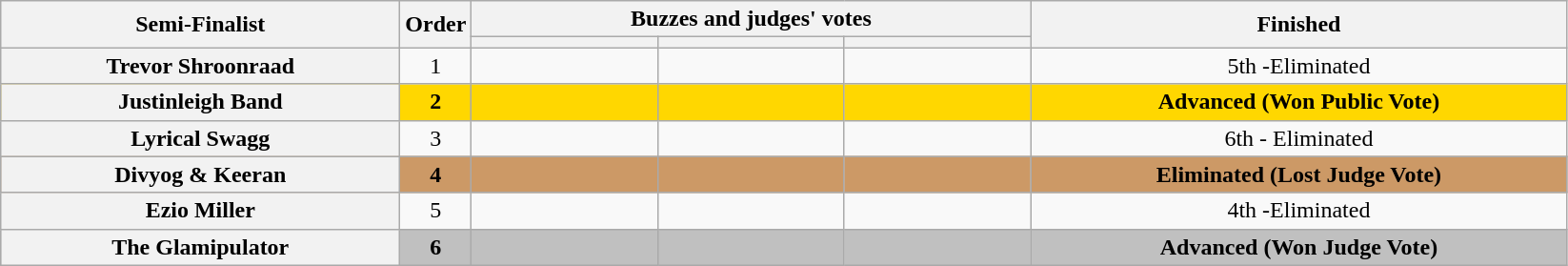<table class="wikitable plainrowheaders sortable" style="text-align:center;">
<tr>
<th scope="col" rowspan="2" class="unsortable" style="width:17em;">Semi-Finalist</th>
<th scope="col" rowspan="2" style="width:1em;">Order</th>
<th scope="col" colspan="3" class="unsortable" style="width:24em;">Buzzes and judges' votes</th>
<th scope="col" rowspan="2" style="width:23em;">Finished</th>
</tr>
<tr>
<th scope="col" class="unsortable" style="width:6em;"></th>
<th scope="col" class="unsortable" style="width:6em;"></th>
<th scope="col" class="unsortable" style="width:6em;"></th>
</tr>
<tr>
<th scope="row">Trevor Shroonraad</th>
<td>1</td>
<td style="text-align:center;"></td>
<td style="text-align:center;"></td>
<td style="text-align:center;"></td>
<td>5th -Eliminated</td>
</tr>
<tr bgcolor="gold">
<th scope="row"><strong>Justinleigh Band</strong></th>
<td><strong>2</strong></td>
<td style="text-align:center;"></td>
<td style="text-align:center;"></td>
<td style="text-align:center;"></td>
<td><strong>Advanced (Won Public Vote)</strong></td>
</tr>
<tr>
<th scope="row">Lyrical Swagg</th>
<td>3</td>
<td style="text-align:center;"></td>
<td style="text-align:center;"></td>
<td style="text-align:center;"></td>
<td>6th - Eliminated</td>
</tr>
<tr bgcolor="#c96">
<th scope="row"><strong>Divyog & Keeran</strong></th>
<td><strong>4</strong></td>
<td style="text-align:center;"></td>
<td style="text-align:center;"></td>
<td style="text-align:center;"></td>
<td><strong>Eliminated (Lost Judge Vote)</strong></td>
</tr>
<tr>
<th scope="row">Ezio Miller</th>
<td>5</td>
<td style="text-align:center;"></td>
<td style="text-align:center;"></td>
<td style="text-align:center;"></td>
<td>4th -Eliminated</td>
</tr>
<tr bgcolor="silver">
<th scope="row"><strong>The Glamipulator</strong></th>
<td><strong>6</strong></td>
<td style="text-align:center;"></td>
<td style="text-align:center;"></td>
<td style="text-align:center;"></td>
<td><strong>Advanced (Won Judge Vote)</strong></td>
</tr>
</table>
